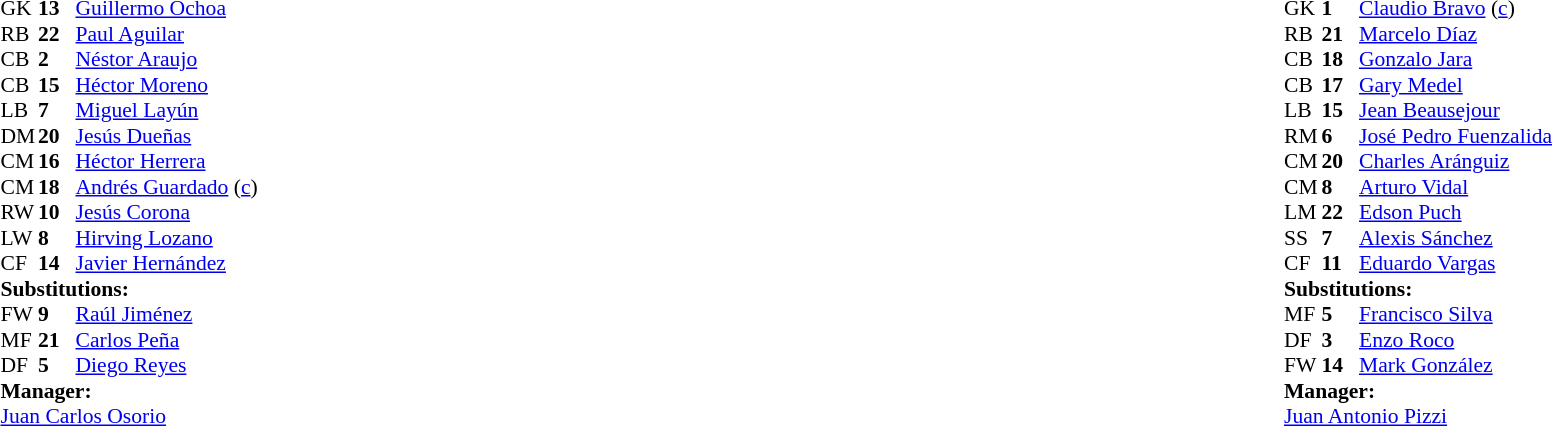<table width="100%">
<tr>
<td valign="top" width="40%"><br><table style="font-size:90%" cellspacing="0" cellpadding="0">
<tr>
<th width=25></th>
<th width=25></th>
</tr>
<tr>
<td>GK</td>
<td><strong>13</strong></td>
<td><a href='#'>Guillermo Ochoa</a></td>
</tr>
<tr>
<td>RB</td>
<td><strong>22</strong></td>
<td><a href='#'>Paul Aguilar</a></td>
</tr>
<tr>
<td>CB</td>
<td><strong>2</strong></td>
<td><a href='#'>Néstor Araujo</a></td>
</tr>
<tr>
<td>CB</td>
<td><strong>15</strong></td>
<td><a href='#'>Héctor Moreno</a></td>
</tr>
<tr>
<td>LB</td>
<td><strong>7</strong></td>
<td><a href='#'>Miguel Layún</a></td>
<td></td>
</tr>
<tr>
<td>DM</td>
<td><strong>20</strong></td>
<td><a href='#'>Jesús Dueñas</a></td>
<td></td>
<td></td>
</tr>
<tr>
<td>CM</td>
<td><strong>16</strong></td>
<td><a href='#'>Héctor Herrera</a></td>
</tr>
<tr>
<td>CM</td>
<td><strong>18</strong></td>
<td><a href='#'>Andrés Guardado</a> (<a href='#'>c</a>)</td>
<td></td>
</tr>
<tr>
<td>RW</td>
<td><strong>10</strong></td>
<td><a href='#'>Jesús Corona</a></td>
<td></td>
<td></td>
</tr>
<tr>
<td>LW</td>
<td><strong>8</strong></td>
<td><a href='#'>Hirving Lozano</a></td>
<td></td>
<td></td>
</tr>
<tr>
<td>CF</td>
<td><strong>14</strong></td>
<td><a href='#'>Javier Hernández</a></td>
</tr>
<tr>
<td colspan=3><strong>Substitutions:</strong></td>
</tr>
<tr>
<td>FW</td>
<td><strong>9</strong></td>
<td><a href='#'>Raúl Jiménez</a></td>
<td></td>
<td></td>
</tr>
<tr>
<td>MF</td>
<td><strong>21</strong></td>
<td><a href='#'>Carlos Peña</a></td>
<td></td>
<td></td>
</tr>
<tr>
<td>DF</td>
<td><strong>5</strong></td>
<td><a href='#'>Diego Reyes</a></td>
<td></td>
<td></td>
</tr>
<tr>
<td colspan=3><strong>Manager:</strong></td>
</tr>
<tr>
<td colspan=3> <a href='#'>Juan Carlos Osorio</a></td>
</tr>
</table>
</td>
<td valign="top"></td>
<td valign="top" width="50%"><br><table style="font-size:90%; margin:auto" cellspacing="0" cellpadding="0">
<tr>
<th width=25></th>
<th width=25></th>
</tr>
<tr>
<td>GK</td>
<td><strong>1</strong></td>
<td><a href='#'>Claudio Bravo</a> (<a href='#'>c</a>)</td>
</tr>
<tr>
<td>RB</td>
<td><strong>21</strong></td>
<td><a href='#'>Marcelo Díaz</a></td>
<td></td>
<td></td>
</tr>
<tr>
<td>CB</td>
<td><strong>18</strong></td>
<td><a href='#'>Gonzalo Jara</a></td>
</tr>
<tr>
<td>CB</td>
<td><strong>17</strong></td>
<td><a href='#'>Gary Medel</a></td>
<td></td>
<td></td>
</tr>
<tr>
<td>LB</td>
<td><strong>15</strong></td>
<td><a href='#'>Jean Beausejour</a></td>
<td></td>
<td></td>
</tr>
<tr>
<td>RM</td>
<td><strong>6</strong></td>
<td><a href='#'>José Pedro Fuenzalida</a></td>
</tr>
<tr>
<td>CM</td>
<td><strong>20</strong></td>
<td><a href='#'>Charles Aránguiz</a></td>
</tr>
<tr>
<td>CM</td>
<td><strong>8</strong></td>
<td><a href='#'>Arturo Vidal</a></td>
<td></td>
</tr>
<tr>
<td>LM</td>
<td><strong>22</strong></td>
<td><a href='#'>Edson Puch</a></td>
</tr>
<tr>
<td>SS</td>
<td><strong>7</strong></td>
<td><a href='#'>Alexis Sánchez</a></td>
</tr>
<tr>
<td>CF</td>
<td><strong>11</strong></td>
<td><a href='#'>Eduardo Vargas</a></td>
</tr>
<tr>
<td colspan=3><strong>Substitutions:</strong></td>
</tr>
<tr>
<td>MF</td>
<td><strong>5</strong></td>
<td><a href='#'>Francisco Silva</a></td>
<td></td>
<td></td>
</tr>
<tr>
<td>DF</td>
<td><strong>3</strong></td>
<td><a href='#'>Enzo Roco</a></td>
<td></td>
<td></td>
</tr>
<tr>
<td>FW</td>
<td><strong>14</strong></td>
<td><a href='#'>Mark González</a></td>
<td></td>
<td></td>
</tr>
<tr>
<td colspan=3><strong>Manager:</strong></td>
</tr>
<tr>
<td colspan=3> <a href='#'>Juan Antonio Pizzi</a></td>
</tr>
</table>
</td>
</tr>
</table>
